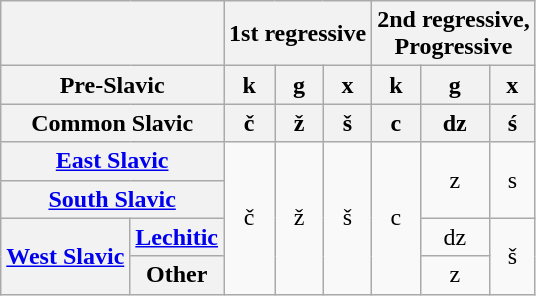<table class="wikitable" style="text-align: center;">
<tr>
<th colspan="2"></th>
<th colspan="3">1st regressive</th>
<th colspan="3">2nd regressive,<br> Progressive</th>
</tr>
<tr>
<th colspan="2">Pre-Slavic</th>
<th>k</th>
<th>g</th>
<th>x</th>
<th>k</th>
<th>g</th>
<th>x</th>
</tr>
<tr>
<th colspan="2">Common Slavic</th>
<th>č</th>
<th>ž</th>
<th>š</th>
<th>c</th>
<th>dz</th>
<th>ś</th>
</tr>
<tr>
<th colspan="2"><a href='#'>East Slavic</a></th>
<td rowspan="4">č</td>
<td rowspan="4">ž</td>
<td rowspan="4">š</td>
<td rowspan="4">c</td>
<td rowspan="2">z</td>
<td rowspan="2">s</td>
</tr>
<tr>
<th colspan="2"><a href='#'>South Slavic</a></th>
</tr>
<tr>
<th rowspan="2"><a href='#'>West Slavic</a></th>
<th><a href='#'>Lechitic</a></th>
<td>dz</td>
<td rowspan="2">š</td>
</tr>
<tr>
<th>Other</th>
<td>z</td>
</tr>
</table>
